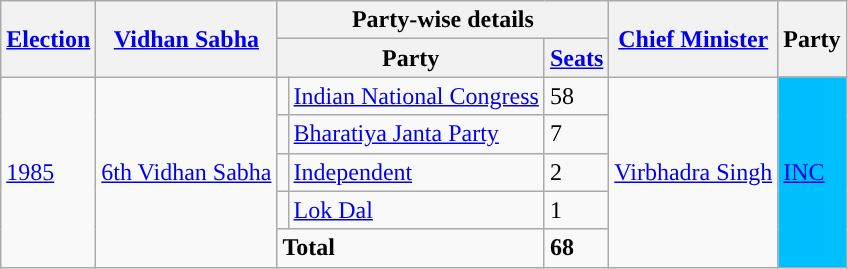<table class="wikitable sortable">
<tr>
<th rowspan="2"><a href='#'>Election</a></th>
<th rowspan="2"><a href='#'>Vidhan Sabha</a></th>
<th colspan="3">Party-wise details</th>
<th rowspan="2"><a href='#'>Chief Minister</a></th>
<th rowspan="2">Party</th>
</tr>
<tr>
<th colspan="2">Party</th>
<th><a href='#'>Seats</a></th>
</tr>
<tr>
<td rowspan="5"><a href='#'>1985</a></td>
<td rowspan="5"><a href='#'>6th Vidhan Sabha</a></td>
<td style="background-color: "></td>
<td><a href='#'>Indian National Congress</a></td>
<td>58</td>
<td rowspan="5"><a href='#'>Virbhadra Singh</a></td>
<td rowspan="5" bgcolor=#00BFFF><a href='#'>INC</a></td>
</tr>
<tr>
<td style="background-color: "></td>
<td><a href='#'>Bharatiya Janta Party</a></td>
<td>7</td>
</tr>
<tr>
<td style="background-color: "></td>
<td><a href='#'>Independent</a></td>
<td>2</td>
</tr>
<tr>
<td style="background-color: "></td>
<td><a href='#'>Lok Dal</a></td>
<td>1</td>
</tr>
<tr>
<td colspan="2"><strong>Total</strong></td>
<td><strong>68</strong></td>
</tr>
</table>
